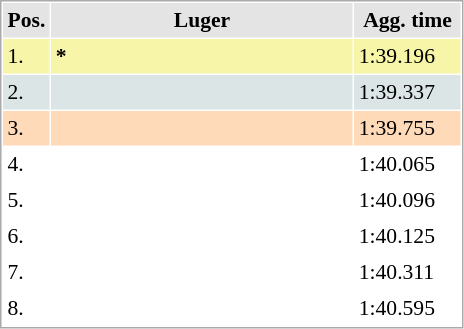<table cellspacing="1" cellpadding="3" style="border:1px solid #aaa; font-size:90%;">
<tr style="background:#e4e4e4;">
<th style="width:10px;">Pos.</th>
<th style="width:195px;">Luger</th>
<th style="width:65px;">Agg. time</th>
</tr>
<tr style="background:#f7f6a8;">
<td>1.</td>
<td align="left"><strong>*</strong></td>
<td>1:39.196</td>
</tr>
<tr style="background:#dce5e5;">
<td>2.</td>
<td align="left"></td>
<td>1:39.337</td>
</tr>
<tr style="background:#ffdab9;">
<td>3.</td>
<td align="left"></td>
<td>1:39.755</td>
</tr>
<tr>
<td>4.</td>
<td align="left"></td>
<td>1:40.065</td>
</tr>
<tr>
<td>5.</td>
<td align="left"></td>
<td>1:40.096</td>
</tr>
<tr>
<td>6.</td>
<td align="left"></td>
<td>1:40.125</td>
</tr>
<tr>
<td>7.</td>
<td align="left"></td>
<td>1:40.311</td>
</tr>
<tr>
<td>8.</td>
<td align="left"></td>
<td>1:40.595</td>
</tr>
</table>
